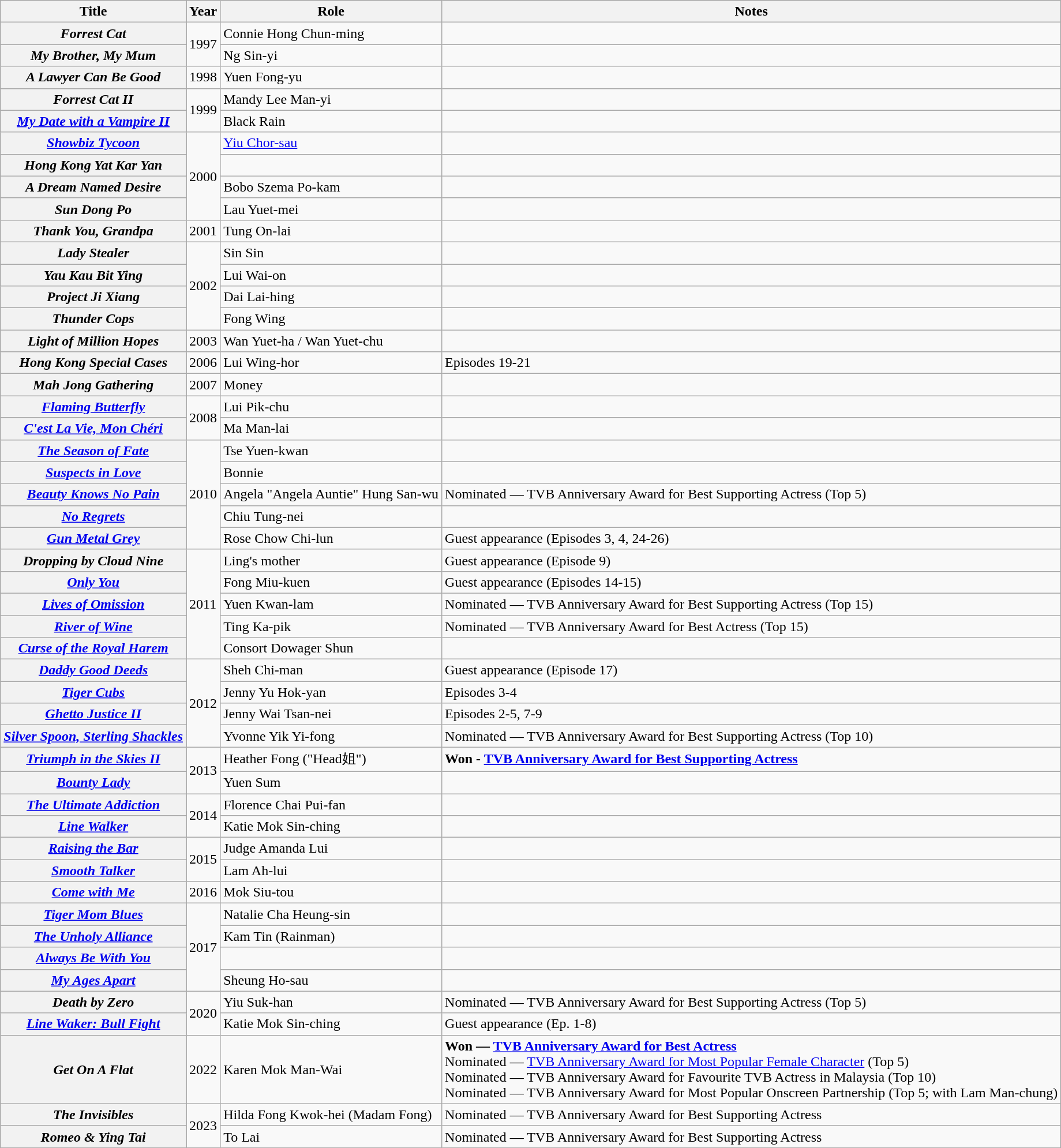<table class="wikitable plainrowheaders sortable">
<tr>
<th>Title</th>
<th>Year</th>
<th>Role</th>
<th class="unsortable">Notes</th>
</tr>
<tr>
<th scope="row"><em>Forrest Cat</em></th>
<td rowspan="2">1997</td>
<td>Connie Hong Chun-ming</td>
<td></td>
</tr>
<tr>
<th scope="row"><em>My Brother, My Mum</em></th>
<td>Ng Sin-yi</td>
<td></td>
</tr>
<tr>
<th scope="row"><em>A Lawyer Can Be Good</em></th>
<td>1998</td>
<td>Yuen Fong-yu</td>
<td></td>
</tr>
<tr>
<th scope="row"><em>Forrest Cat II</em></th>
<td rowspan="2">1999</td>
<td>Mandy Lee Man-yi</td>
<td></td>
</tr>
<tr>
<th scope="row"><em><a href='#'>My Date with a Vampire II</a></em></th>
<td>Black Rain</td>
<td></td>
</tr>
<tr>
<th scope="row"><em><a href='#'>Showbiz Tycoon</a></em></th>
<td rowspan="4">2000</td>
<td><a href='#'>Yiu Chor-sau</a></td>
<td></td>
</tr>
<tr>
<th scope="row"><em>Hong Kong Yat Kar Yan</em></th>
<td></td>
<td></td>
</tr>
<tr>
<th scope="row"><em>A Dream Named Desire</em></th>
<td>Bobo Szema Po-kam</td>
<td></td>
</tr>
<tr>
<th scope="row"><em>Sun Dong Po</em></th>
<td>Lau Yuet-mei</td>
<td></td>
</tr>
<tr>
<th scope="row"><em>Thank You, Grandpa</em></th>
<td>2001</td>
<td>Tung On-lai</td>
<td></td>
</tr>
<tr>
<th scope="row"><em>Lady Stealer</em></th>
<td rowspan="4">2002</td>
<td>Sin Sin</td>
<td></td>
</tr>
<tr>
<th scope="row"><em>Yau Kau Bit Ying</em></th>
<td>Lui Wai-on</td>
<td></td>
</tr>
<tr>
<th scope="row"><em>Project Ji Xiang</em></th>
<td>Dai Lai-hing</td>
<td></td>
</tr>
<tr>
<th scope="row"><em>Thunder Cops</em></th>
<td>Fong Wing</td>
<td></td>
</tr>
<tr>
<th scope="row"><em>Light of Million Hopes</em></th>
<td>2003</td>
<td>Wan Yuet-ha / Wan Yuet-chu</td>
<td></td>
</tr>
<tr>
<th scope="row"><em>Hong Kong Special Cases</em></th>
<td>2006</td>
<td>Lui Wing-hor</td>
<td>Episodes 19-21</td>
</tr>
<tr>
<th scope="row"><em>Mah Jong Gathering</em></th>
<td>2007</td>
<td>Money</td>
<td></td>
</tr>
<tr>
<th scope="row"><em><a href='#'>Flaming Butterfly</a></em></th>
<td rowspan="2">2008</td>
<td>Lui Pik-chu</td>
<td></td>
</tr>
<tr>
<th scope="row"><em><a href='#'>C'est La Vie, Mon Chéri</a></em></th>
<td>Ma Man-lai</td>
<td></td>
</tr>
<tr>
<th scope="row"><em><a href='#'>The Season of Fate</a></em></th>
<td rowspan="5">2010</td>
<td>Tse Yuen-kwan</td>
<td></td>
</tr>
<tr>
<th scope="row"><em><a href='#'>Suspects in Love</a></em></th>
<td>Bonnie</td>
<td></td>
</tr>
<tr>
<th scope="row"><em><a href='#'>Beauty Knows No Pain</a></em></th>
<td>Angela "Angela Auntie" Hung San-wu</td>
<td>Nominated — TVB Anniversary Award for Best Supporting Actress (Top 5)</td>
</tr>
<tr>
<th scope="row"><em><a href='#'>No Regrets</a></em></th>
<td>Chiu Tung-nei</td>
<td></td>
</tr>
<tr>
<th scope="row"><em><a href='#'>Gun Metal Grey</a></em></th>
<td>Rose Chow Chi-lun</td>
<td>Guest appearance (Episodes 3, 4, 24-26)</td>
</tr>
<tr>
<th scope="row"><em>Dropping by Cloud Nine</em></th>
<td rowspan="5">2011</td>
<td>Ling's mother</td>
<td>Guest appearance (Episode 9)</td>
</tr>
<tr>
<th scope="row"><em><a href='#'>Only You</a></em></th>
<td>Fong Miu-kuen</td>
<td>Guest appearance (Episodes 14-15)</td>
</tr>
<tr>
<th scope="row"><em><a href='#'>Lives of Omission</a></em></th>
<td>Yuen Kwan-lam</td>
<td>Nominated — TVB Anniversary Award for Best Supporting Actress (Top 15)</td>
</tr>
<tr>
<th scope="row"><em><a href='#'>River of Wine</a></em></th>
<td>Ting Ka-pik</td>
<td>Nominated — TVB Anniversary Award for Best Actress (Top 15)</td>
</tr>
<tr>
<th scope="row"><em><a href='#'>Curse of the Royal Harem</a></em></th>
<td>Consort Dowager Shun</td>
<td></td>
</tr>
<tr>
<th scope="row"><em><a href='#'>Daddy Good Deeds</a></em></th>
<td rowspan="4">2012</td>
<td>Sheh Chi-man</td>
<td>Guest appearance (Episode 17)</td>
</tr>
<tr>
<th scope="row"><em><a href='#'>Tiger Cubs</a></em></th>
<td>Jenny Yu Hok-yan</td>
<td>Episodes 3-4</td>
</tr>
<tr>
<th scope="row"><em><a href='#'>Ghetto Justice II</a></em></th>
<td>Jenny Wai Tsan-nei</td>
<td>Episodes 2-5, 7-9</td>
</tr>
<tr>
<th scope="row"><em><a href='#'>Silver Spoon, Sterling Shackles</a></em></th>
<td>Yvonne Yik Yi-fong</td>
<td>Nominated — TVB Anniversary Award for Best Supporting Actress (Top 10)</td>
</tr>
<tr>
<th scope="row"><em><a href='#'>Triumph in the Skies II</a></em></th>
<td rowspan="2">2013</td>
<td>Heather Fong ("Head姐")</td>
<td><strong> Won - <a href='#'>TVB Anniversary Award for Best Supporting Actress</a> </strong></td>
</tr>
<tr>
<th scope="row"><em><a href='#'>Bounty Lady</a></em></th>
<td>Yuen Sum</td>
<td></td>
</tr>
<tr>
<th scope="row"><em><a href='#'>The Ultimate Addiction</a></em></th>
<td rowspan="2">2014</td>
<td>Florence Chai Pui-fan</td>
<td></td>
</tr>
<tr>
<th scope="row"><em><a href='#'>Line Walker</a></em></th>
<td>Katie Mok Sin-ching</td>
<td></td>
</tr>
<tr>
<th scope="row"><em><a href='#'>Raising the Bar</a></em></th>
<td rowspan="2">2015</td>
<td>Judge Amanda Lui</td>
<td></td>
</tr>
<tr>
<th scope="row"><em><a href='#'>Smooth Talker</a></em></th>
<td>Lam Ah-lui</td>
<td></td>
</tr>
<tr>
<th scope= "row"><em><a href='#'>Come with Me</a></em></th>
<td>2016</td>
<td>Mok Siu-tou</td>
<td></td>
</tr>
<tr>
<th scope="row"><em><a href='#'>Tiger Mom Blues</a></em></th>
<td rowspan="4">2017</td>
<td>Natalie Cha Heung-sin</td>
<td></td>
</tr>
<tr>
<th scope="row"><em><a href='#'>The Unholy Alliance</a></em></th>
<td>Kam Tin (Rainman)</td>
<td></td>
</tr>
<tr>
<th scope="row"><em><a href='#'>Always Be With You</a></em></th>
<td></td>
<td></td>
</tr>
<tr>
<th scope="row"><em><a href='#'>My Ages Apart</a></em></th>
<td>Sheung Ho-sau</td>
<td></td>
</tr>
<tr>
<th scope="row"><em>Death by Zero</em></th>
<td rowspan="2">2020</td>
<td>Yiu Suk-han</td>
<td>Nominated — TVB Anniversary Award for Best Supporting Actress (Top 5)</td>
</tr>
<tr>
<th scope="row"><em><a href='#'>Line Waker: Bull Fight</a></em></th>
<td>Katie Mok Sin-ching</td>
<td>Guest appearance (Ep. 1-8)</td>
</tr>
<tr>
<th scope="row"><em>Get On A Flat</em></th>
<td>2022</td>
<td>Karen Mok Man-Wai</td>
<td><strong> Won — <a href='#'>TVB Anniversary Award for Best Actress</a> </strong> <br> Nominated — <a href='#'>TVB Anniversary Award for Most Popular Female Character</a> (Top 5)<br> Nominated — TVB Anniversary Award for Favourite TVB Actress in Malaysia (Top 10)<br> Nominated — TVB Anniversary Award for Most Popular Onscreen Partnership (Top 5; with Lam Man-chung)</td>
</tr>
<tr>
<th scope="row"><em>The Invisibles</em></th>
<td rowspan="2">2023</td>
<td>Hilda Fong Kwok-hei (Madam Fong)</td>
<td>Nominated — TVB Anniversary Award for Best Supporting Actress</td>
</tr>
<tr>
<th scope="row"><em> Romeo & Ying Tai </em></th>
<td>To Lai</td>
<td>Nominated — TVB Anniversary Award for Best Supporting Actress</td>
</tr>
</table>
